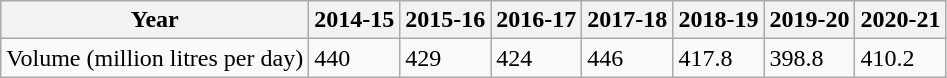<table class="wikitable">
<tr>
<th>Year</th>
<th>2014-15</th>
<th>2015-16</th>
<th>2016-17</th>
<th>2017-18</th>
<th>2018-19</th>
<th>2019-20</th>
<th>2020-21</th>
</tr>
<tr>
<td>Volume (million litres per day)</td>
<td>440</td>
<td>429</td>
<td>424</td>
<td>446</td>
<td>417.8</td>
<td>398.8</td>
<td>410.2</td>
</tr>
</table>
